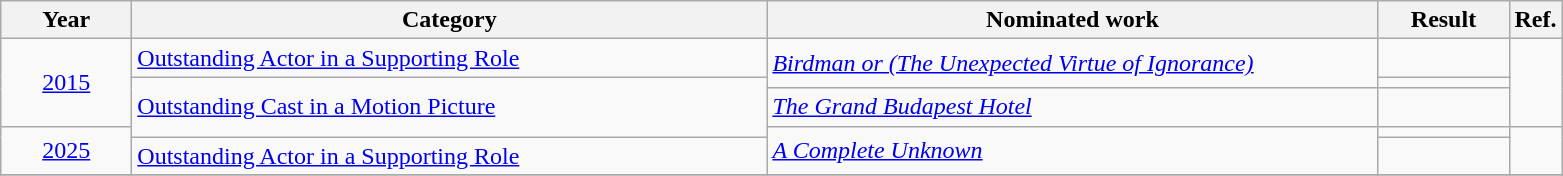<table class=wikitable>
<tr>
<th scope="col" style="width:5em;">Year</th>
<th scope="col" style="width:26em;">Category</th>
<th scope="col" style="width:25em;">Nominated work</th>
<th scope="col" style="width:5em;">Result</th>
<th>Ref.</th>
</tr>
<tr>
<td style="text-align:center;", rowspan="3"><a href='#'>2015</a></td>
<td><a href='#'>Outstanding Actor in a Supporting Role</a></td>
<td rowspan="2"><em><a href='#'>Birdman or (The Unexpected Virtue of Ignorance)</a></em></td>
<td></td>
<td rowspan=3, style="text-align:center;"></td>
</tr>
<tr>
<td rowspan="3"><a href='#'>Outstanding Cast in a Motion Picture</a></td>
<td></td>
</tr>
<tr>
<td><em><a href='#'>The Grand Budapest Hotel</a></em></td>
<td></td>
</tr>
<tr>
<td style="text-align:center;", rowspan="2"><a href='#'>2025</a></td>
<td rowspan="2"><em><a href='#'>A Complete Unknown</a></em></td>
<td></td>
<td rowspan=2, style="text-align:center;"></td>
</tr>
<tr>
<td><a href='#'>Outstanding Actor in a Supporting Role</a></td>
<td></td>
</tr>
<tr>
</tr>
</table>
